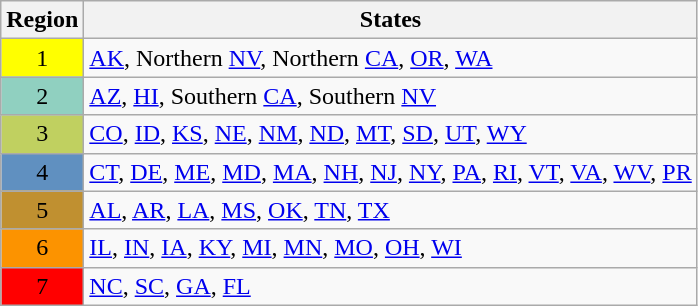<table class="wikitable">
<tr>
<th>Region</th>
<th>States</th>
</tr>
<tr>
<td align="center" style="background:#FFFF00;">1</td>
<td><a href='#'>AK</a>, Northern <a href='#'>NV</a>, Northern <a href='#'>CA</a>, <a href='#'>OR</a>, <a href='#'>WA</a></td>
</tr>
<tr>
<td align="center" style="background:#90D0C0;">2</td>
<td><a href='#'>AZ</a>, <a href='#'>HI</a>, Southern <a href='#'>CA</a>, Southern <a href='#'>NV</a></td>
</tr>
<tr>
<td align="center" style="background:#C0D060;">3</td>
<td><a href='#'>CO</a>, <a href='#'>ID</a>, <a href='#'>KS</a>, <a href='#'>NE</a>, <a href='#'>NM</a>, <a href='#'>ND</a>, <a href='#'>MT</a>, <a href='#'>SD</a>, <a href='#'>UT</a>, <a href='#'>WY</a></td>
</tr>
<tr>
<td align="center" style="background:#6090C0;">4</td>
<td><a href='#'>CT</a>, <a href='#'>DE</a>, <a href='#'>ME</a>, <a href='#'>MD</a>, <a href='#'>MA</a>, <a href='#'>NH</a>, <a href='#'>NJ</a>, <a href='#'>NY</a>, <a href='#'>PA</a>, <a href='#'>RI</a>, <a href='#'>VT</a>, <a href='#'>VA</a>, <a href='#'>WV</a>, <a href='#'>PR</a></td>
</tr>
<tr>
<td align="center" style="background:#C09030;">5</td>
<td><a href='#'>AL</a>, <a href='#'>AR</a>, <a href='#'>LA</a>, <a href='#'>MS</a>, <a href='#'>OK</a>, <a href='#'>TN</a>, <a href='#'>TX</a></td>
</tr>
<tr>
<td align="center" style="background:#FC9300;">6</td>
<td><a href='#'>IL</a>, <a href='#'>IN</a>, <a href='#'>IA</a>, <a href='#'>KY</a>, <a href='#'>MI</a>, <a href='#'>MN</a>, <a href='#'>MO</a>, <a href='#'>OH</a>, <a href='#'>WI</a></td>
</tr>
<tr>
<td align="center" style="background:#FF0000;">7</td>
<td><a href='#'>NC</a>, <a href='#'>SC</a>, <a href='#'>GA</a>, <a href='#'>FL</a></td>
</tr>
</table>
